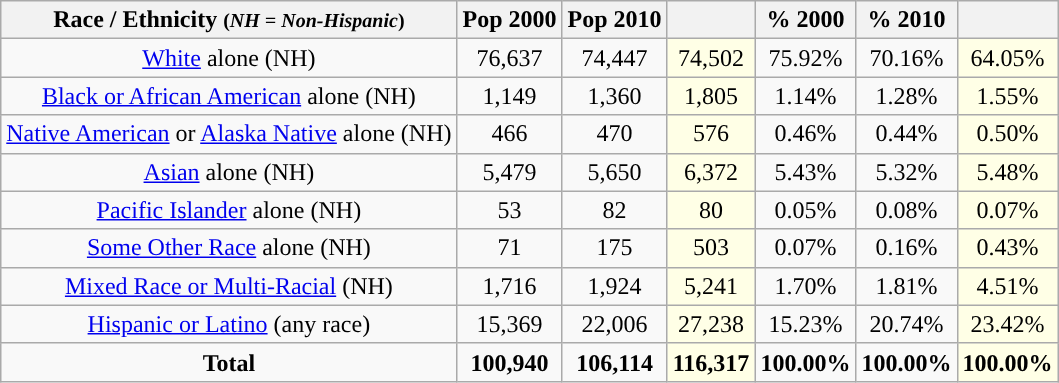<table class="wikitable" style="text-align:center;">
<tr>
<th>Race / Ethnicity <small>(<em>NH = Non-Hispanic</em>)</small></th>
<th>Pop 2000</th>
<th>Pop 2010</th>
<th></th>
<th>% 2000</th>
<th>% 2010</th>
<th></th>
</tr>
<tr>
<td><a href='#'>White</a> alone (NH)</td>
<td>76,637</td>
<td>74,447</td>
<td style='background: #ffffe6;'>74,502</td>
<td>75.92%</td>
<td>70.16%</td>
<td style='background: #ffffe6;'>64.05%</td>
</tr>
<tr>
<td><a href='#'>Black or African American</a> alone (NH)</td>
<td>1,149</td>
<td>1,360</td>
<td style='background: #ffffe6;'>1,805</td>
<td>1.14%</td>
<td>1.28%</td>
<td style='background: #ffffe6;'>1.55%</td>
</tr>
<tr>
<td><a href='#'>Native American</a> or <a href='#'>Alaska Native</a> alone (NH)</td>
<td>466</td>
<td>470</td>
<td style='background: #ffffe6;'>576</td>
<td>0.46%</td>
<td>0.44%</td>
<td style='background: #ffffe6;'>0.50%</td>
</tr>
<tr>
<td><a href='#'>Asian</a> alone (NH)</td>
<td>5,479</td>
<td>5,650</td>
<td style='background: #ffffe6;'>6,372</td>
<td>5.43%</td>
<td>5.32%</td>
<td style='background: #ffffe6;'>5.48%</td>
</tr>
<tr>
<td><a href='#'>Pacific Islander</a> alone (NH)</td>
<td>53</td>
<td>82</td>
<td style='background: #ffffe6;'>80</td>
<td>0.05%</td>
<td>0.08%</td>
<td style='background: #ffffe6;'>0.07%</td>
</tr>
<tr>
<td><a href='#'>Some Other Race</a> alone (NH)</td>
<td>71</td>
<td>175</td>
<td style='background: #ffffe6;'>503</td>
<td>0.07%</td>
<td>0.16%</td>
<td style='background: #ffffe6;'>0.43%</td>
</tr>
<tr>
<td><a href='#'>Mixed Race or Multi-Racial</a> (NH)</td>
<td>1,716</td>
<td>1,924</td>
<td style='background: #ffffe6;'>5,241</td>
<td>1.70%</td>
<td>1.81%</td>
<td style='background: #ffffe6;'>4.51%</td>
</tr>
<tr>
<td><a href='#'>Hispanic or Latino</a> (any race)</td>
<td>15,369</td>
<td>22,006</td>
<td style='background: #ffffe6;'>27,238</td>
<td>15.23%</td>
<td>20.74%</td>
<td style='background: #ffffe6;'>23.42%</td>
</tr>
<tr>
<td><strong>Total</strong></td>
<td><strong>100,940</strong></td>
<td><strong>106,114</strong></td>
<td style='background: #ffffe6;'><strong>116,317</strong></td>
<td><strong>100.00%</strong></td>
<td><strong>100.00%</strong></td>
<td style='background: #ffffe6;'><strong>100.00%</strong></td>
</tr>
</table>
